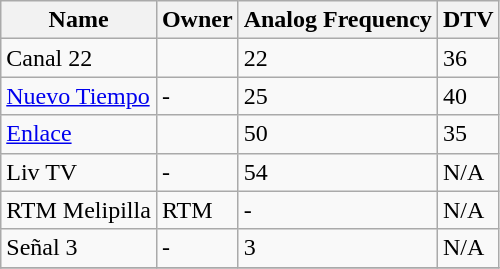<table class="wikitable">
<tr>
<th>Name</th>
<th>Owner</th>
<th>Analog Frequency</th>
<th>DTV</th>
</tr>
<tr>
<td>Canal 22</td>
<td></td>
<td>22</td>
<td>36</td>
</tr>
<tr>
<td><a href='#'>Nuevo Tiempo</a></td>
<td>-</td>
<td>25</td>
<td>40</td>
</tr>
<tr>
<td><a href='#'>Enlace</a></td>
<td></td>
<td>50</td>
<td>35</td>
</tr>
<tr>
<td>Liv TV</td>
<td>-</td>
<td>54</td>
<td>N/A</td>
</tr>
<tr>
<td>RTM Melipilla</td>
<td>RTM</td>
<td>-</td>
<td>N/A</td>
</tr>
<tr>
<td>Señal 3</td>
<td>-</td>
<td>3</td>
<td>N/A</td>
</tr>
<tr>
</tr>
</table>
